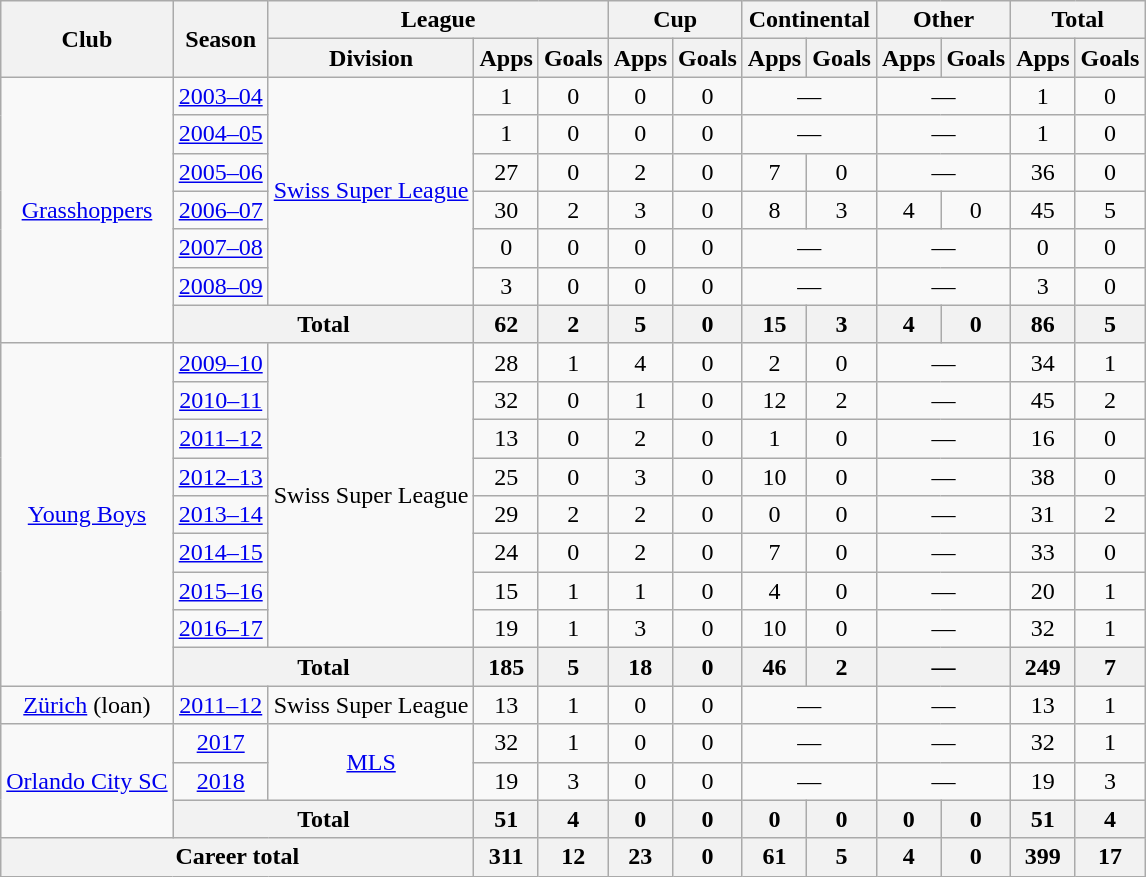<table class="wikitable" style="text-align:center">
<tr>
<th rowspan="2">Club</th>
<th rowspan="2">Season</th>
<th colspan="3">League</th>
<th colspan="2">Cup</th>
<th colspan="2">Continental</th>
<th colspan="2">Other</th>
<th colspan="2">Total</th>
</tr>
<tr>
<th>Division</th>
<th>Apps</th>
<th>Goals</th>
<th>Apps</th>
<th>Goals</th>
<th>Apps</th>
<th>Goals</th>
<th>Apps</th>
<th>Goals</th>
<th>Apps</th>
<th>Goals</th>
</tr>
<tr>
<td rowspan="7"><a href='#'>Grasshoppers</a></td>
<td><a href='#'>2003–04</a></td>
<td rowspan="6"><a href='#'>Swiss Super League</a></td>
<td>1</td>
<td>0</td>
<td>0</td>
<td>0</td>
<td colspan="2">—</td>
<td colspan="2">—</td>
<td>1</td>
<td>0</td>
</tr>
<tr>
<td><a href='#'>2004–05</a></td>
<td>1</td>
<td>0</td>
<td>0</td>
<td>0</td>
<td colspan="2">—</td>
<td colspan="2">—</td>
<td>1</td>
<td>0</td>
</tr>
<tr>
<td><a href='#'>2005–06</a></td>
<td>27</td>
<td>0</td>
<td>2</td>
<td>0</td>
<td>7</td>
<td>0</td>
<td colspan="2">—</td>
<td>36</td>
<td>0</td>
</tr>
<tr>
<td><a href='#'>2006–07</a></td>
<td>30</td>
<td>2</td>
<td>3</td>
<td>0</td>
<td>8</td>
<td>3</td>
<td>4</td>
<td>0</td>
<td>45</td>
<td>5</td>
</tr>
<tr>
<td><a href='#'>2007–08</a></td>
<td>0</td>
<td>0</td>
<td>0</td>
<td>0</td>
<td colspan="2">—</td>
<td colspan="2">—</td>
<td>0</td>
<td>0</td>
</tr>
<tr>
<td><a href='#'>2008–09</a></td>
<td>3</td>
<td>0</td>
<td>0</td>
<td>0</td>
<td colspan="2">—</td>
<td colspan="2">—</td>
<td>3</td>
<td>0</td>
</tr>
<tr>
<th colspan="2">Total</th>
<th>62</th>
<th>2</th>
<th>5</th>
<th>0</th>
<th>15</th>
<th>3</th>
<th>4</th>
<th>0</th>
<th>86</th>
<th>5</th>
</tr>
<tr>
<td rowspan="9"><a href='#'>Young Boys</a></td>
<td><a href='#'>2009–10</a></td>
<td rowspan="8">Swiss Super League</td>
<td>28</td>
<td>1</td>
<td>4</td>
<td>0</td>
<td>2</td>
<td>0</td>
<td colspan="2">—</td>
<td>34</td>
<td>1</td>
</tr>
<tr>
<td><a href='#'>2010–11</a></td>
<td>32</td>
<td>0</td>
<td>1</td>
<td>0</td>
<td>12</td>
<td>2</td>
<td colspan="2">—</td>
<td>45</td>
<td>2</td>
</tr>
<tr>
<td valign="centre"><a href='#'>2011–12</a></td>
<td>13</td>
<td>0</td>
<td>2</td>
<td>0</td>
<td>1</td>
<td>0</td>
<td colspan="2">—</td>
<td>16</td>
<td>0</td>
</tr>
<tr>
<td><a href='#'>2012–13</a></td>
<td>25</td>
<td>0</td>
<td>3</td>
<td>0</td>
<td>10</td>
<td>0</td>
<td colspan="2">—</td>
<td>38</td>
<td>0</td>
</tr>
<tr>
<td><a href='#'>2013–14</a></td>
<td>29</td>
<td>2</td>
<td>2</td>
<td>0</td>
<td>0</td>
<td>0</td>
<td colspan="2">—</td>
<td>31</td>
<td>2</td>
</tr>
<tr>
<td><a href='#'>2014–15</a></td>
<td>24</td>
<td>0</td>
<td>2</td>
<td>0</td>
<td>7</td>
<td>0</td>
<td colspan="2">—</td>
<td>33</td>
<td>0</td>
</tr>
<tr>
<td><a href='#'>2015–16</a></td>
<td>15</td>
<td>1</td>
<td>1</td>
<td>0</td>
<td>4</td>
<td>0</td>
<td colspan="2">—</td>
<td>20</td>
<td>1</td>
</tr>
<tr>
<td><a href='#'>2016–17</a></td>
<td>19</td>
<td>1</td>
<td>3</td>
<td>0</td>
<td>10</td>
<td>0</td>
<td colspan="2">—</td>
<td>32</td>
<td>1</td>
</tr>
<tr>
<th colspan="2">Total</th>
<th>185</th>
<th>5</th>
<th>18</th>
<th>0</th>
<th>46</th>
<th>2</th>
<th colspan="2">—</th>
<th>249</th>
<th>7</th>
</tr>
<tr>
<td><a href='#'>Zürich</a> (loan)</td>
<td><a href='#'>2011–12</a></td>
<td>Swiss Super League</td>
<td>13</td>
<td>1</td>
<td>0</td>
<td>0</td>
<td colspan="2">—</td>
<td colspan="2">—</td>
<td>13</td>
<td>1</td>
</tr>
<tr>
<td rowspan="3"><a href='#'>Orlando City SC</a></td>
<td><a href='#'>2017</a></td>
<td rowspan="2"><a href='#'>MLS</a></td>
<td>32</td>
<td>1</td>
<td>0</td>
<td>0</td>
<td colspan="2">—</td>
<td colspan="2">—</td>
<td>32</td>
<td>1</td>
</tr>
<tr>
<td><a href='#'>2018</a></td>
<td>19</td>
<td>3</td>
<td>0</td>
<td>0</td>
<td colspan="2">—</td>
<td colspan="2">—</td>
<td>19</td>
<td>3</td>
</tr>
<tr>
<th colspan="2">Total</th>
<th>51</th>
<th>4</th>
<th>0</th>
<th>0</th>
<th>0</th>
<th>0</th>
<th>0</th>
<th>0</th>
<th>51</th>
<th>4</th>
</tr>
<tr>
<th colspan="3">Career total</th>
<th>311</th>
<th>12</th>
<th>23</th>
<th>0</th>
<th>61</th>
<th>5</th>
<th>4</th>
<th>0</th>
<th>399</th>
<th>17</th>
</tr>
</table>
